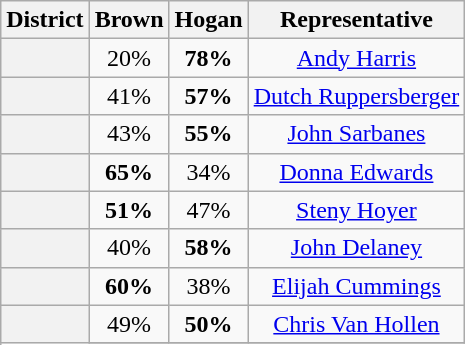<table class=wikitable>
<tr>
<th>District</th>
<th>Brown</th>
<th>Hogan</th>
<th>Representative</th>
</tr>
<tr align=center>
<th></th>
<td>20%</td>
<td><strong>78%</strong></td>
<td><a href='#'>Andy Harris</a></td>
</tr>
<tr align=center>
<th></th>
<td>41%</td>
<td><strong>57%</strong></td>
<td><a href='#'>Dutch Ruppersberger</a></td>
</tr>
<tr align=center>
<th></th>
<td>43%</td>
<td><strong>55%</strong></td>
<td><a href='#'>John Sarbanes</a></td>
</tr>
<tr align=center>
<th></th>
<td><strong>65%</strong></td>
<td>34%</td>
<td><a href='#'>Donna Edwards</a></td>
</tr>
<tr align=center>
<th></th>
<td><strong>51%</strong></td>
<td>47%</td>
<td><a href='#'>Steny Hoyer</a></td>
</tr>
<tr align=center>
<th></th>
<td>40%</td>
<td><strong>58%</strong></td>
<td><a href='#'>John Delaney</a></td>
</tr>
<tr align=center>
<th></th>
<td><strong>60%</strong></td>
<td>38%</td>
<td><a href='#'>Elijah Cummings</a></td>
</tr>
<tr align=center>
<th rowspan=2 ></th>
<td>49%</td>
<td><strong>50%</strong></td>
<td><a href='#'>Chris Van Hollen</a></td>
</tr>
<tr align=center>
</tr>
</table>
